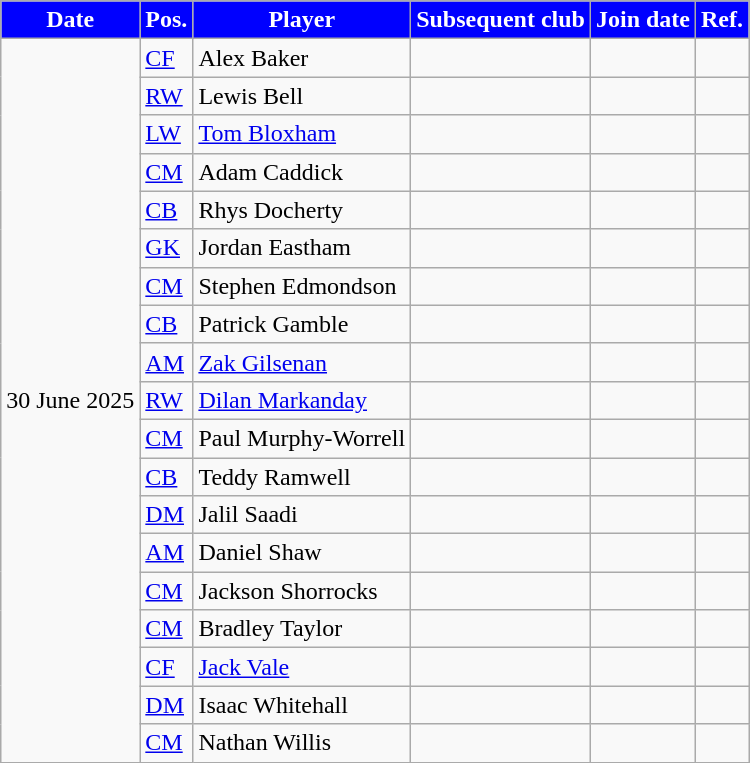<table class="wikitable plainrowheaders sortable">
<tr>
<th style="background:Blue; color:White">Date</th>
<th style="background:Blue; color:White">Pos.</th>
<th style="background:Blue; color:White">Player</th>
<th style="background:Blue; color:White">Subsequent club</th>
<th style="background:Blue; color:White">Join date</th>
<th style="background:Blue; color:White">Ref.</th>
</tr>
<tr>
<td rowspan="19">30 June 2025</td>
<td><a href='#'>CF</a></td>
<td> Alex Baker</td>
<td></td>
<td></td>
<td></td>
</tr>
<tr>
<td><a href='#'>RW</a></td>
<td> Lewis Bell</td>
<td></td>
<td></td>
<td></td>
</tr>
<tr>
<td><a href='#'>LW</a></td>
<td> <a href='#'>Tom Bloxham</a></td>
<td></td>
<td></td>
<td></td>
</tr>
<tr>
<td><a href='#'>CM</a></td>
<td> Adam Caddick</td>
<td></td>
<td></td>
<td></td>
</tr>
<tr>
<td><a href='#'>CB</a></td>
<td> Rhys Docherty</td>
<td></td>
<td></td>
<td></td>
</tr>
<tr>
<td><a href='#'>GK</a></td>
<td> Jordan Eastham</td>
<td></td>
<td></td>
<td></td>
</tr>
<tr>
<td><a href='#'>CM</a></td>
<td> Stephen Edmondson</td>
<td></td>
<td></td>
<td></td>
</tr>
<tr>
<td><a href='#'>CB</a></td>
<td> Patrick Gamble</td>
<td></td>
<td></td>
<td></td>
</tr>
<tr>
<td><a href='#'>AM</a></td>
<td> <a href='#'>Zak Gilsenan</a></td>
<td></td>
<td></td>
<td></td>
</tr>
<tr>
<td><a href='#'>RW</a></td>
<td> <a href='#'>Dilan Markanday</a></td>
<td></td>
<td></td>
<td></td>
</tr>
<tr>
<td><a href='#'>CM</a></td>
<td> Paul Murphy-Worrell</td>
<td></td>
<td></td>
<td></td>
</tr>
<tr>
<td><a href='#'>CB</a></td>
<td> Teddy Ramwell</td>
<td></td>
<td></td>
<td></td>
</tr>
<tr>
<td><a href='#'>DM</a></td>
<td> Jalil Saadi</td>
<td></td>
<td></td>
<td></td>
</tr>
<tr>
<td><a href='#'>AM</a></td>
<td> Daniel Shaw</td>
<td></td>
<td></td>
<td></td>
</tr>
<tr>
<td><a href='#'>CM</a></td>
<td> Jackson Shorrocks</td>
<td></td>
<td></td>
<td></td>
</tr>
<tr>
<td><a href='#'>CM</a></td>
<td> Bradley Taylor</td>
<td></td>
<td></td>
<td></td>
</tr>
<tr>
<td><a href='#'>CF</a></td>
<td> <a href='#'>Jack Vale</a></td>
<td></td>
<td></td>
<td></td>
</tr>
<tr>
<td><a href='#'>DM</a></td>
<td> Isaac Whitehall</td>
<td></td>
<td></td>
<td></td>
</tr>
<tr>
<td><a href='#'>CM</a></td>
<td> Nathan Willis</td>
<td></td>
<td></td>
<td></td>
</tr>
</table>
